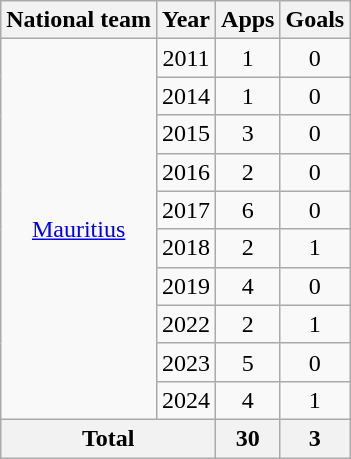<table class="wikitable" style="text-align:center">
<tr>
<th>National team</th>
<th>Year</th>
<th>Apps</th>
<th>Goals</th>
</tr>
<tr>
<td rowspan="10"><a href='#'>Mauritius</a></td>
<td>2011</td>
<td>1</td>
<td>0</td>
</tr>
<tr>
<td>2014</td>
<td>1</td>
<td>0</td>
</tr>
<tr>
<td>2015</td>
<td>3</td>
<td>0</td>
</tr>
<tr>
<td>2016</td>
<td>2</td>
<td>0</td>
</tr>
<tr>
<td>2017</td>
<td>6</td>
<td>0</td>
</tr>
<tr>
<td>2018</td>
<td>2</td>
<td>1</td>
</tr>
<tr>
<td>2019</td>
<td>4</td>
<td>0</td>
</tr>
<tr>
<td>2022</td>
<td>2</td>
<td>1</td>
</tr>
<tr>
<td>2023</td>
<td>5</td>
<td>0</td>
</tr>
<tr>
<td>2024</td>
<td>4</td>
<td>1</td>
</tr>
<tr>
<th colspan="2">Total</th>
<th>30</th>
<th>3</th>
</tr>
</table>
